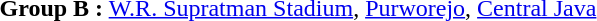<table>
<tr>
<td><strong>Group B :</strong> <a href='#'>W.R. Supratman Stadium</a>, <a href='#'>Purworejo</a>, <a href='#'>Central Java</a><br></td>
</tr>
</table>
